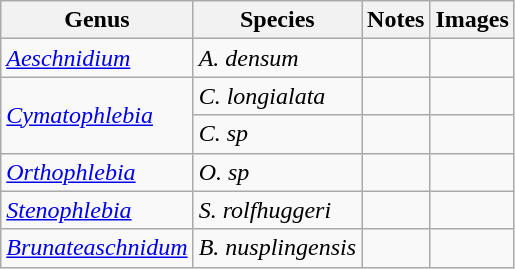<table class="wikitable">
<tr>
<th>Genus</th>
<th>Species</th>
<th>Notes</th>
<th>Images</th>
</tr>
<tr>
<td><em><a href='#'>Aeschnidium</a></em></td>
<td><em>A. densum</em></td>
<td></td>
<td></td>
</tr>
<tr>
<td rowspan="2"><em><a href='#'>Cymatophlebia</a></em></td>
<td><em>C. longialata</em></td>
<td></td>
<td></td>
</tr>
<tr>
<td><em>C. sp</em></td>
<td></td>
<td></td>
</tr>
<tr>
<td><em><a href='#'>Orthophlebia</a></em></td>
<td><em>O. sp</em></td>
<td></td>
<td></td>
</tr>
<tr>
<td><em><a href='#'>Stenophlebia</a></em></td>
<td><em>S. rolfhuggeri</em></td>
<td></td>
<td></td>
</tr>
<tr>
<td><em><a href='#'>Brunateaschnidum</a></em></td>
<td><em>B. nusplingensis</em></td>
<td></td>
<td></td>
</tr>
</table>
